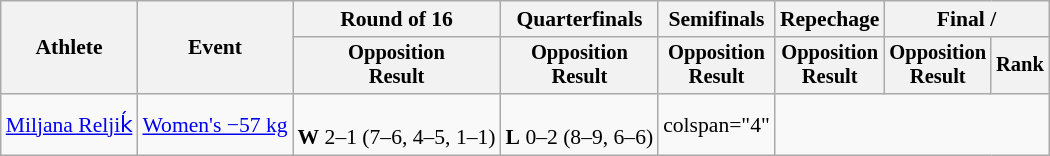<table class=wikitable style=font-size:90%;text-align:center>
<tr>
<th rowspan=2>Athlete</th>
<th rowspan=2>Event</th>
<th>Round of 16</th>
<th>Quarterfinals</th>
<th>Semifinals</th>
<th>Repechage</th>
<th colspan=2>Final / </th>
</tr>
<tr style=font-size:95%>
<th>Opposition<br>Result</th>
<th>Opposition<br>Result</th>
<th>Opposition<br>Result</th>
<th>Opposition<br>Result</th>
<th>Opposition<br>Result</th>
<th>Rank</th>
</tr>
<tr>
<td align=left><a href='#'>Miljana Reljiḱ</a></td>
<td align=left><a href='#'>Women's −57 kg</a></td>
<td><br><strong>W</strong> 2–1 (7–6, 4–5, 1–1)</td>
<td><br><strong>L</strong> 0–2 (8–9, 6–6)</td>
<td>colspan="4" </td>
</tr>
</table>
